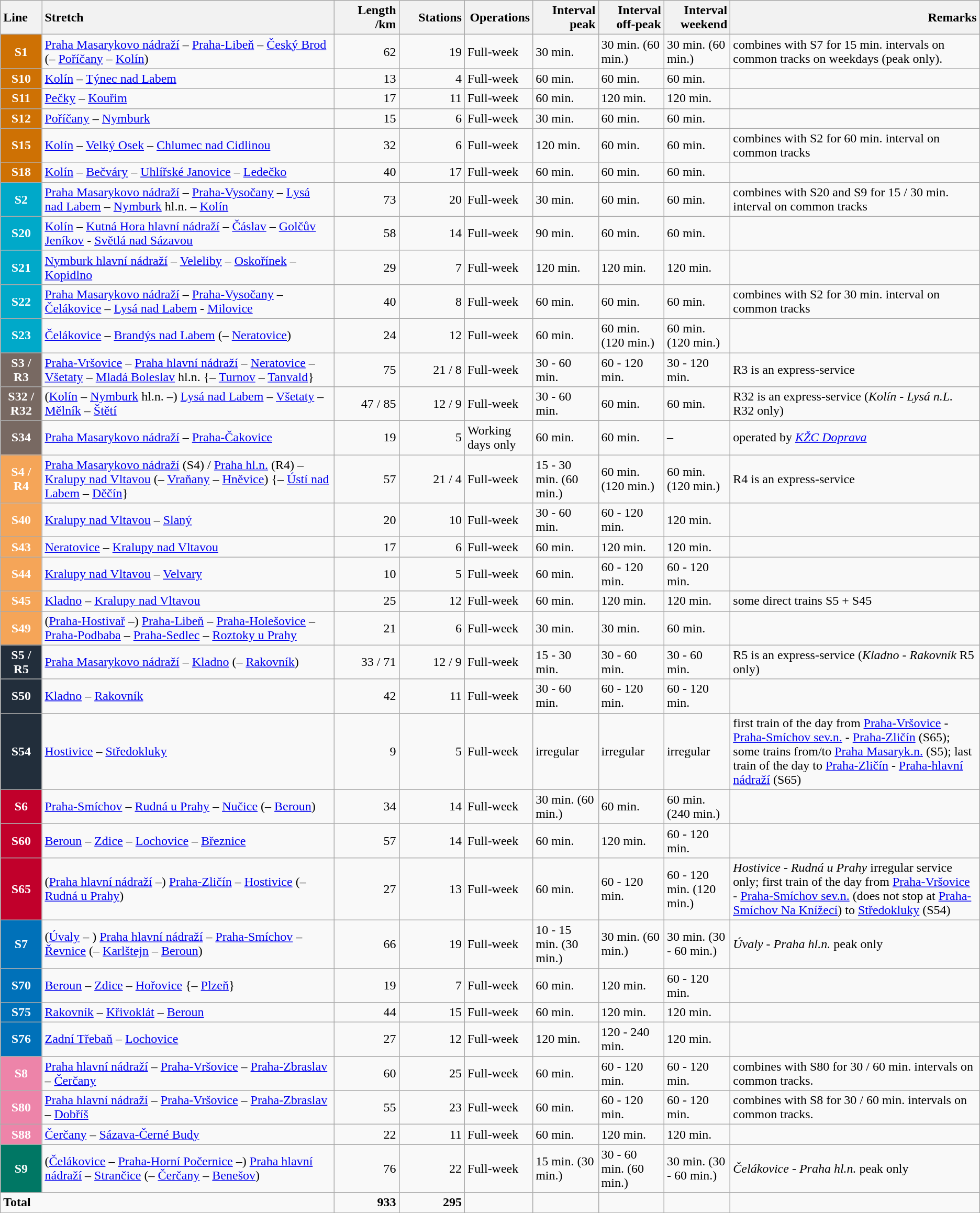<table class="wikitable">
<tr>
<th style="text-align:left; width:3em;">Line</th>
<th style="text-align:left; width:26em;">Stretch</th>
<th style="text-align:right; width:5em;">Length<br>/km</th>
<th style="text-align:right; width:5em;">Stations</th>
<th style="text-align:right; width:5em;">Operations</th>
<th style="text-align:right; width:5em;">Interval peak</th>
<th style="text-align:right; width:5em;">Interval off-peak</th>
<th style="text-align:right; width:5em;">Interval weekend</th>
<th style="text-align:right; width:22em;">Remarks</th>
</tr>
<tr>
<th style="background: #CE7104; color: white;">S1</th>
<td><a href='#'>Praha Masarykovo nádraží</a> – <a href='#'>Praha-Libeň</a> – <a href='#'>Český Brod</a> (– <a href='#'>Poříčany</a> – <a href='#'>Kolín</a>)</td>
<td align="right">62</td>
<td align="right">19</td>
<td>Full-week</td>
<td>30 min.</td>
<td>30 min. (60 min.)</td>
<td>30 min. (60 min.)</td>
<td>combines with S7 for 15 min. intervals on common tracks on weekdays (peak only).</td>
</tr>
<tr>
<th style="background: #CE7104; color: white;">S10</th>
<td><a href='#'>Kolín</a> – <a href='#'>Týnec nad Labem</a></td>
<td align="right">13</td>
<td align="right">4</td>
<td>Full-week</td>
<td>60 min.</td>
<td>60 min.</td>
<td>60 min.</td>
<td></td>
</tr>
<tr>
<th style="background: #CE7104; color: white;">S11</th>
<td><a href='#'>Pečky</a> – <a href='#'>Kouřim</a></td>
<td align="right">17</td>
<td align="right">11</td>
<td>Full-week</td>
<td>60 min.</td>
<td>120 min.</td>
<td>120 min.</td>
<td></td>
</tr>
<tr>
<th style="background: #CE7104; color: white;">S12</th>
<td><a href='#'>Poříčany</a> – <a href='#'>Nymburk</a></td>
<td align="right">15</td>
<td align="right">6</td>
<td>Full-week</td>
<td>30 min.</td>
<td>60 min.</td>
<td>60 min.</td>
<td></td>
</tr>
<tr>
<th style="background: #CE7104; color: white;">S15</th>
<td><a href='#'>Kolín</a> – <a href='#'>Velký Osek</a> – <a href='#'>Chlumec nad Cidlinou</a></td>
<td align="right">32</td>
<td align="right">6</td>
<td>Full-week</td>
<td>120 min.</td>
<td>60 min.</td>
<td>60 min.</td>
<td>combines with S2 for 60 min. interval on common tracks</td>
</tr>
<tr>
<th style="background: #CE7104; color: white;">S18</th>
<td><a href='#'>Kolín</a> – <a href='#'>Bečváry</a> – <a href='#'>Uhlířské Janovice</a> – <a href='#'>Ledečko</a></td>
<td align="right">40</td>
<td align="right">17</td>
<td>Full-week</td>
<td>60 min.</td>
<td>60 min.</td>
<td>60 min.</td>
<td></td>
</tr>
<tr>
<th style="background: #00A9C9; color: white;">S2</th>
<td><a href='#'>Praha Masarykovo nádraží</a> – <a href='#'>Praha-Vysočany</a> – <a href='#'>Lysá nad Labem</a> – <a href='#'>Nymburk</a> hl.n. – <a href='#'>Kolín</a></td>
<td align="right">73</td>
<td align="right">20</td>
<td>Full-week</td>
<td>30 min.</td>
<td>60 min.</td>
<td>60 min.</td>
<td>combines with S20 and S9 for 15 / 30 min. interval on common tracks</td>
</tr>
<tr>
<th style="background: #00A9C9; color: white;">S20</th>
<td><a href='#'>Kolín</a> – <a href='#'>Kutná Hora hlavní nádraží</a> – <a href='#'>Čáslav</a> – <a href='#'>Golčův Jeníkov</a> - <a href='#'>Světlá nad Sázavou</a></td>
<td align="right">58</td>
<td align="right">14</td>
<td>Full-week</td>
<td>90 min.</td>
<td>60 min.</td>
<td>60 min.</td>
<td></td>
</tr>
<tr>
<th style="background: #00A9C9; color: white;">S21</th>
<td><a href='#'>Nymburk hlavní nádraží</a> – <a href='#'>Veleliby</a> – <a href='#'>Oskořínek</a> – <a href='#'>Kopidlno</a></td>
<td align="right">29</td>
<td align="right">7</td>
<td>Full-week</td>
<td>120 min.</td>
<td>120 min.</td>
<td>120 min.</td>
<td></td>
</tr>
<tr>
<th style="background: #00A9C9; color: white;">S22</th>
<td><a href='#'>Praha Masarykovo nádraží</a> – <a href='#'>Praha-Vysočany</a> – <a href='#'>Čelákovice</a> – <a href='#'>Lysá nad Labem</a> - <a href='#'>Milovice</a></td>
<td align="right">40</td>
<td align="right">8</td>
<td>Full-week</td>
<td>60 min.</td>
<td>60 min.</td>
<td>60 min.</td>
<td>combines with S2 for 30 min. interval on common tracks</td>
</tr>
<tr>
<th style="background: #00A9C9; color: white;">S23</th>
<td><a href='#'>Čelákovice</a> – <a href='#'>Brandýs nad Labem</a> (– <a href='#'>Neratovice</a>)</td>
<td align="right">24</td>
<td align="right">12</td>
<td>Full-week</td>
<td>60 min.</td>
<td>60 min. (120 min.)</td>
<td>60 min. (120 min.)</td>
<td></td>
</tr>
<tr>
<th style="background: #786962; color: white;">S3 / R3</th>
<td><a href='#'>Praha-Vršovice</a> – <a href='#'>Praha hlavní nádraží</a> – <a href='#'>Neratovice</a> – <a href='#'>Všetaty</a> – <a href='#'>Mladá Boleslav</a> hl.n. {– <a href='#'>Turnov</a> – <a href='#'>Tanvald</a>}</td>
<td align="right">75</td>
<td align="right">21 / 8</td>
<td>Full-week</td>
<td>30 - 60 min.</td>
<td>60 - 120 min.</td>
<td>30 - 120 min.</td>
<td>R3 is an express-service</td>
</tr>
<tr>
<th style="background: #786962; color: white;">S32 / R32</th>
<td>(<a href='#'>Kolín</a> – <a href='#'>Nymburk</a> hl.n. –) <a href='#'>Lysá nad Labem</a> – <a href='#'>Všetaty</a> – <a href='#'>Mělník</a> – <a href='#'>Štětí</a></td>
<td align="right">47 / 85</td>
<td align="right">12 / 9</td>
<td>Full-week</td>
<td>30 - 60 min.</td>
<td>60 min.</td>
<td>60 min.</td>
<td>R32 is an express-service (<em>Kolín - Lysá n.L.</em> R32 only)</td>
</tr>
<tr>
<th style="background: #786962; color: white;">S34</th>
<td><a href='#'>Praha Masarykovo nádraží</a> – <a href='#'>Praha-Čakovice</a></td>
<td align="right">19</td>
<td align="right">5</td>
<td>Working days only</td>
<td>60 min.</td>
<td>60 min.</td>
<td>–</td>
<td>operated by <em><a href='#'>KŽC Doprava</a></em></td>
</tr>
<tr>
<th style="background: #F5A558; color: white;">S4 / R4</th>
<td><a href='#'>Praha Masarykovo nádraží</a> (S4) / <a href='#'>Praha hl.n.</a> (R4) – <a href='#'>Kralupy nad Vltavou</a> (– <a href='#'>Vraňany</a> – <a href='#'>Hněvice</a>) {– <a href='#'>Ústí nad Labem</a> – <a href='#'>Děčín</a>}</td>
<td align="right">57</td>
<td align="right">21 / 4</td>
<td>Full-week</td>
<td>15 - 30 min. (60 min.)</td>
<td>60 min. (120 min.)</td>
<td>60 min. (120 min.)</td>
<td>R4 is an express-service</td>
</tr>
<tr>
<th style="background: #F5A558; color: white;">S40</th>
<td><a href='#'>Kralupy nad Vltavou</a> – <a href='#'>Slaný</a></td>
<td align="right">20</td>
<td align="right">10</td>
<td>Full-week</td>
<td>30 - 60 min.</td>
<td>60 - 120 min.</td>
<td>120 min.</td>
<td></td>
</tr>
<tr>
<th style="background: #F5A558; color: white;">S43</th>
<td><a href='#'>Neratovice</a> – <a href='#'>Kralupy nad Vltavou</a></td>
<td align="right">17</td>
<td align="right">6</td>
<td>Full-week</td>
<td>60 min.</td>
<td>120 min.</td>
<td>120 min.</td>
<td></td>
</tr>
<tr>
<th style="background: #F5A558; color: white;">S44</th>
<td><a href='#'>Kralupy nad Vltavou</a> – <a href='#'>Velvary</a></td>
<td align="right">10</td>
<td align="right">5</td>
<td>Full-week</td>
<td>60 min.</td>
<td>60 - 120 min.</td>
<td>60 - 120 min.</td>
<td></td>
</tr>
<tr>
<th style="background: #F5A558; color: white;">S45</th>
<td><a href='#'>Kladno</a> – <a href='#'>Kralupy nad Vltavou</a></td>
<td align="right">25</td>
<td align="right">12</td>
<td>Full-week</td>
<td>60 min.</td>
<td>120 min.</td>
<td>120 min.</td>
<td>some direct trains S5 + S45</td>
</tr>
<tr>
<th style="background: #F5A558; color: white;">S49</th>
<td>(<a href='#'>Praha-Hostivař</a> –) <a href='#'>Praha-Libeň</a> – <a href='#'>Praha-Holešovice</a> – <a href='#'>Praha-Podbaba</a> – <a href='#'>Praha-Sedlec</a> – <a href='#'>Roztoky u Prahy</a></td>
<td align="right">21</td>
<td align="right">6</td>
<td>Full-week</td>
<td>30 min.</td>
<td>30 min.</td>
<td>60 min.</td>
<td></td>
</tr>
<tr>
<th style="background: #222E3B; color: white;">S5 / R5</th>
<td><a href='#'>Praha Masarykovo nádraží</a> – <a href='#'>Kladno</a> (– <a href='#'>Rakovník</a>)</td>
<td align="right">33 / 71</td>
<td align="right">12 / 9</td>
<td>Full-week</td>
<td>15 - 30 min.</td>
<td>30 - 60 min.</td>
<td>30 - 60 min.</td>
<td>R5 is an express-service (<em>Kladno - Rakovník</em> R5 only)</td>
</tr>
<tr>
<th style="background: #222E3B; color: white;">S50</th>
<td><a href='#'>Kladno</a> – <a href='#'>Rakovník</a></td>
<td align="right">42</td>
<td align="right">11</td>
<td>Full-week</td>
<td>30 - 60 min.</td>
<td>60 - 120 min.</td>
<td>60 - 120 min.</td>
<td></td>
</tr>
<tr>
<th style="background: #222E3B; color: white;">S54</th>
<td><a href='#'>Hostivice</a> – <a href='#'>Středokluky</a></td>
<td align="right">9</td>
<td align="right">5</td>
<td>Full-week</td>
<td>irregular</td>
<td>irregular</td>
<td>irregular</td>
<td>first train of the day from <a href='#'>Praha-Vršovice</a> - <a href='#'>Praha-Smíchov sev.n.</a> - <a href='#'>Praha-Zličín</a> (S65); some trains from/to <a href='#'>Praha Masaryk.n.</a> (S5); last train of the day to <a href='#'>Praha-Zličín</a> - <a href='#'>Praha-hlavní nádraží</a> (S65)</td>
</tr>
<tr>
<th style="background: #C1002B; color: white;">S6</th>
<td><a href='#'>Praha-Smíchov</a> – <a href='#'>Rudná u Prahy</a> – <a href='#'>Nučice</a> (– <a href='#'>Beroun</a>)</td>
<td align="right">34</td>
<td align="right">14</td>
<td>Full-week</td>
<td>30 min. (60 min.)</td>
<td>60 min.</td>
<td>60 min. (240 min.)</td>
<td></td>
</tr>
<tr>
<th style="background: #C1002B; color: white;">S60</th>
<td><a href='#'>Beroun</a> – <a href='#'>Zdice</a> – <a href='#'>Lochovice</a> – <a href='#'>Březnice</a></td>
<td align="right">57</td>
<td align="right">14</td>
<td>Full-week</td>
<td>60 min.</td>
<td>120 min.</td>
<td>60 - 120 min.</td>
<td></td>
</tr>
<tr>
<th style="background: #C1002B; color: white;">S65</th>
<td>(<a href='#'>Praha hlavní nádraží</a> –) <a href='#'>Praha-Zličín</a> – <a href='#'>Hostivice</a> (– <a href='#'>Rudná u Prahy</a>)</td>
<td align="right">27</td>
<td align="right">13</td>
<td>Full-week</td>
<td>60 min.</td>
<td>60 - 120 min.</td>
<td>60 - 120 min. (120 min.)</td>
<td><em>Hostivice - Rudná u Prahy</em> irregular service only; first train of the day from <a href='#'>Praha-Vršovice</a> - <a href='#'>Praha-Smíchov sev.n.</a> (does not stop at <a href='#'>Praha-Smíchov Na Knížecí</a>) to <a href='#'>Středokluky</a> (S54)</td>
</tr>
<tr>
<th style="background: #0071B9; color: white;">S7</th>
<td>(<a href='#'>Úvaly</a> – ) <a href='#'>Praha hlavní nádraží</a> – <a href='#'>Praha-Smíchov</a> – <a href='#'>Řevnice</a> (– <a href='#'>Karlštejn</a> – <a href='#'>Beroun</a>)</td>
<td align="right">66</td>
<td align="right">19</td>
<td>Full-week</td>
<td>10 - 15 min. (30 min.)</td>
<td>30 min. (60 min.)</td>
<td>30 min. (30 - 60 min.)</td>
<td><em>Úvaly - Praha hl.n.</em> peak only</td>
</tr>
<tr>
<th style="background: #0071B9; color: white;">S70</th>
<td><a href='#'>Beroun</a> – <a href='#'>Zdice</a> – <a href='#'>Hořovice</a> {– <a href='#'>Plzeň</a>}</td>
<td align="right">19</td>
<td align="right">7</td>
<td>Full-week</td>
<td>60 min.</td>
<td>120 min.</td>
<td>60 - 120 min.</td>
<td></td>
</tr>
<tr>
<th style="background: #0071B9; color: white;">S75</th>
<td><a href='#'>Rakovník</a> – <a href='#'>Křivoklát</a> – <a href='#'>Beroun</a></td>
<td align="right">44</td>
<td align="right">15</td>
<td>Full-week</td>
<td>60 min.</td>
<td>120 min.</td>
<td>120 min.</td>
<td></td>
</tr>
<tr>
<th style="background: #0071B9; color: white;">S76</th>
<td><a href='#'>Zadní Třebaň</a> – <a href='#'>Lochovice</a></td>
<td align="right">27</td>
<td align="right">12</td>
<td>Full-week</td>
<td>120 min.</td>
<td>120 - 240 min.</td>
<td>120 min.</td>
<td></td>
</tr>
<tr>
<th style="background: #ED84A9; color: white;">S8</th>
<td><a href='#'>Praha hlavní nádraží</a> – <a href='#'>Praha-Vršovice</a> – <a href='#'>Praha-Zbraslav</a> – <a href='#'>Čerčany</a></td>
<td align="right">60</td>
<td align="right">25</td>
<td>Full-week</td>
<td>60 min.</td>
<td>60 - 120 min.</td>
<td>60 - 120 min.</td>
<td>combines with S80 for 30 / 60 min. intervals on common tracks.</td>
</tr>
<tr>
<th style="background: #ED84A9; color: white;">S80</th>
<td><a href='#'>Praha hlavní nádraží</a> – <a href='#'>Praha-Vršovice</a> – <a href='#'>Praha-Zbraslav</a> – <a href='#'>Dobříš</a></td>
<td align="right">55</td>
<td align="right">23</td>
<td>Full-week</td>
<td>60 min.</td>
<td>60 - 120 min.</td>
<td>60 - 120 min.</td>
<td>combines with S8 for 30 / 60 min. intervals on common tracks.</td>
</tr>
<tr>
<th style="background: #ED84A9; color: white;">S88</th>
<td><a href='#'>Čerčany</a> – <a href='#'>Sázava-Černé Budy</a></td>
<td align="right">22</td>
<td align="right">11</td>
<td>Full-week</td>
<td>60 min.</td>
<td>120 min.</td>
<td>120 min.</td>
<td></td>
</tr>
<tr>
<th style="background: #007764; color: white;">S9</th>
<td>(<a href='#'>Čelákovice</a> – <a href='#'>Praha-Horní Počernice</a> –) <a href='#'>Praha hlavní nádraží</a> – <a href='#'>Strančice</a> (– <a href='#'>Čerčany</a> – <a href='#'>Benešov</a>)</td>
<td align="right">76</td>
<td align="right">22</td>
<td>Full-week</td>
<td>15 min. (30 min.)</td>
<td>30 - 60 min. (60 min.)</td>
<td>30 min. (30 - 60 min.)</td>
<td><em>Čelákovice - Praha hl.n.</em> peak only</td>
</tr>
<tr>
<td colspan="2" style="text-align:left;"><strong>Total</strong></td>
<td align="right"><strong>933</strong></td>
<td align="right"><strong>295</strong></td>
<td></td>
<td></td>
<td></td>
<td></td>
<td></td>
</tr>
<tr>
</tr>
</table>
